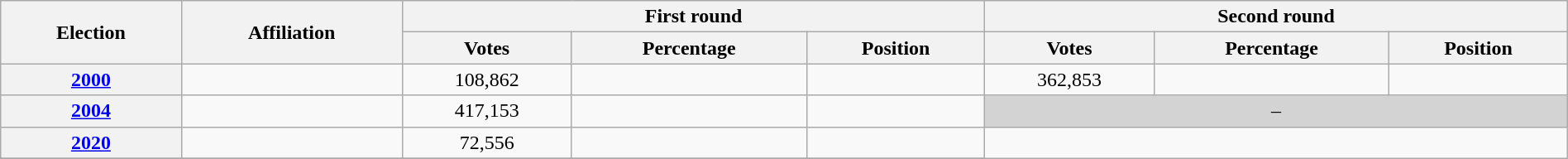<table class=wikitable width=100%>
<tr>
<th rowspan=2>Election</th>
<th rowspan=2>Affiliation</th>
<th colspan=3>First round</th>
<th colspan=3>Second round</th>
</tr>
<tr>
<th>Votes</th>
<th>Percentage</th>
<th>Position</th>
<th>Votes</th>
<th>Percentage</th>
<th>Position</th>
</tr>
<tr align=center>
<th><a href='#'>2000</a></th>
<td></td>
<td>108,862</td>
<td></td>
<td></td>
<td>362,853</td>
<td></td>
<td></td>
</tr>
<tr align=center>
<th><a href='#'>2004</a></th>
<td></td>
<td>417,153</td>
<td></td>
<td></td>
<td bgcolor=lightgrey colspan=3>–</td>
</tr>
<tr align=center>
<th><a href='#'>2020</a></th>
<td></td>
<td>72,556</td>
<td></td>
<td></td>
</tr>
<tr>
</tr>
</table>
